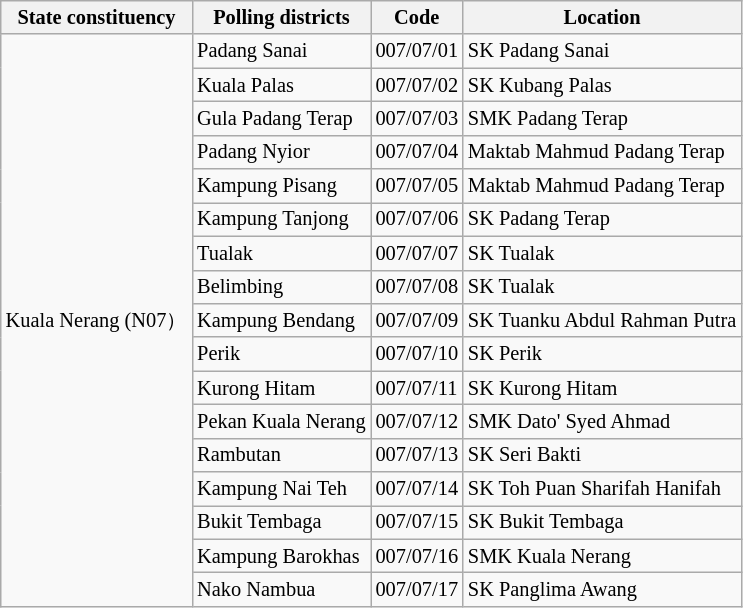<table class="wikitable sortable mw-collapsible" style="white-space:nowrap;font-size:85%">
<tr>
<th>State constituency</th>
<th>Polling districts</th>
<th>Code</th>
<th>Location</th>
</tr>
<tr>
<td rowspan="17">Kuala Nerang (N07）</td>
<td>Padang Sanai</td>
<td>007/07/01</td>
<td>SK Padang Sanai</td>
</tr>
<tr>
<td>Kuala Palas</td>
<td>007/07/02</td>
<td>SK Kubang Palas</td>
</tr>
<tr>
<td>Gula Padang Terap</td>
<td>007/07/03</td>
<td>SMK Padang Terap</td>
</tr>
<tr>
<td>Padang Nyior</td>
<td>007/07/04</td>
<td>Maktab Mahmud Padang Terap</td>
</tr>
<tr>
<td>Kampung Pisang</td>
<td>007/07/05</td>
<td>Maktab Mahmud Padang Terap</td>
</tr>
<tr>
<td>Kampung Tanjong</td>
<td>007/07/06</td>
<td>SK Padang Terap</td>
</tr>
<tr>
<td>Tualak</td>
<td>007/07/07</td>
<td>SK Tualak</td>
</tr>
<tr>
<td>Belimbing</td>
<td>007/07/08</td>
<td>SK Tualak</td>
</tr>
<tr>
<td>Kampung Bendang</td>
<td>007/07/09</td>
<td>SK Tuanku Abdul Rahman Putra</td>
</tr>
<tr>
<td>Perik</td>
<td>007/07/10</td>
<td>SK Perik</td>
</tr>
<tr>
<td>Kurong Hitam</td>
<td>007/07/11</td>
<td>SK Kurong Hitam</td>
</tr>
<tr>
<td>Pekan Kuala Nerang</td>
<td>007/07/12</td>
<td>SMK Dato' Syed Ahmad</td>
</tr>
<tr>
<td>Rambutan</td>
<td>007/07/13</td>
<td>SK Seri Bakti</td>
</tr>
<tr>
<td>Kampung Nai Teh</td>
<td>007/07/14</td>
<td>SK Toh Puan Sharifah Hanifah</td>
</tr>
<tr>
<td>Bukit Tembaga</td>
<td>007/07/15</td>
<td>SK Bukit Tembaga</td>
</tr>
<tr>
<td>Kampung Barokhas</td>
<td>007/07/16</td>
<td>SMK Kuala Nerang</td>
</tr>
<tr>
<td>Nako Nambua</td>
<td>007/07/17</td>
<td>SK Panglima Awang</td>
</tr>
</table>
